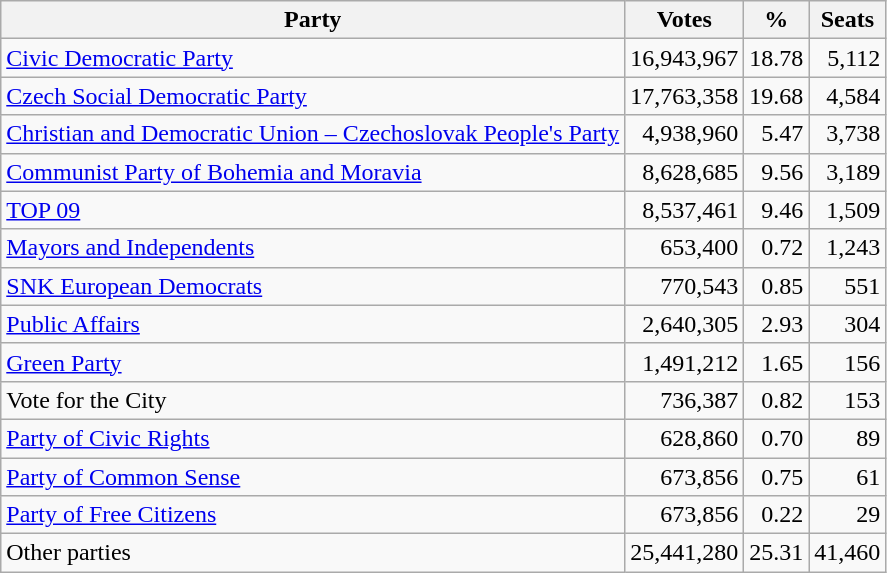<table class=wikitable style=text-align:right>
<tr>
<th>Party</th>
<th>Votes</th>
<th>%</th>
<th>Seats</th>
</tr>
<tr>
<td align=left><a href='#'>Civic Democratic Party</a></td>
<td>16,943,967</td>
<td>18.78</td>
<td>5,112</td>
</tr>
<tr>
<td align=left><a href='#'>Czech Social Democratic Party</a></td>
<td>17,763,358</td>
<td>19.68</td>
<td>4,584</td>
</tr>
<tr>
<td align=left><a href='#'>Christian and Democratic Union – Czechoslovak People's Party</a></td>
<td>4,938,960</td>
<td>5.47</td>
<td>3,738</td>
</tr>
<tr>
<td align=left><a href='#'>Communist Party of Bohemia and Moravia</a></td>
<td>8,628,685</td>
<td>9.56</td>
<td>3,189</td>
</tr>
<tr>
<td align=left><a href='#'>TOP 09</a></td>
<td>8,537,461</td>
<td>9.46</td>
<td>1,509</td>
</tr>
<tr>
<td align=left><a href='#'>Mayors and Independents</a></td>
<td>653,400</td>
<td>0.72</td>
<td>1,243</td>
</tr>
<tr>
<td align=left><a href='#'>SNK European Democrats</a></td>
<td>770,543</td>
<td>0.85</td>
<td>551</td>
</tr>
<tr>
<td align=left><a href='#'>Public Affairs</a></td>
<td>2,640,305</td>
<td>2.93</td>
<td>304</td>
</tr>
<tr>
<td align=left><a href='#'>Green Party</a></td>
<td>1,491,212</td>
<td>1.65</td>
<td>156</td>
</tr>
<tr>
<td align=left>Vote for the City</td>
<td>736,387</td>
<td>0.82</td>
<td>153</td>
</tr>
<tr>
<td align=left><a href='#'>Party of Civic Rights</a></td>
<td>628,860</td>
<td>0.70</td>
<td>89</td>
</tr>
<tr>
<td align=left><a href='#'>Party of Common Sense</a></td>
<td>673,856</td>
<td>0.75</td>
<td>61</td>
</tr>
<tr>
<td align=left><a href='#'>Party of Free Citizens</a></td>
<td>673,856</td>
<td>0.22</td>
<td>29</td>
</tr>
<tr>
<td align=left>Other parties</td>
<td>25,441,280</td>
<td>25.31</td>
<td>41,460</td>
</tr>
</table>
